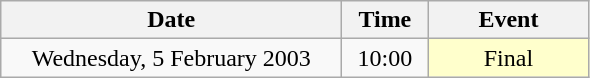<table class = "wikitable" style="text-align:center;">
<tr>
<th width=220>Date</th>
<th width=50>Time</th>
<th width=100>Event</th>
</tr>
<tr>
<td>Wednesday, 5 February 2003</td>
<td>10:00</td>
<td bgcolor=ffffcc>Final</td>
</tr>
</table>
